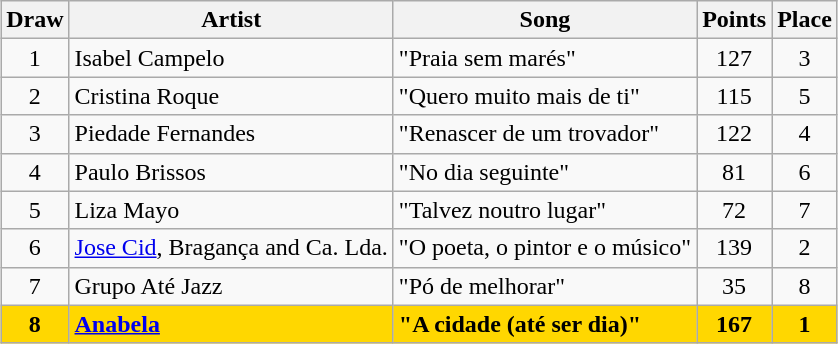<table class="sortable wikitable" style="margin: 1em auto 1em auto; text-align:center">
<tr>
<th>Draw</th>
<th>Artist</th>
<th>Song</th>
<th>Points</th>
<th>Place</th>
</tr>
<tr>
<td>1</td>
<td align="left">Isabel Campelo</td>
<td align="left">"Praia sem marés"</td>
<td>127</td>
<td>3</td>
</tr>
<tr>
<td>2</td>
<td align="left">Cristina Roque</td>
<td align="left">"Quero muito mais de ti"</td>
<td>115</td>
<td>5</td>
</tr>
<tr>
<td>3</td>
<td align="left">Piedade Fernandes</td>
<td align="left">"Renascer de um trovador"</td>
<td>122</td>
<td>4</td>
</tr>
<tr>
<td>4</td>
<td align="left">Paulo Brissos</td>
<td align="left">"No dia seguinte"</td>
<td>81</td>
<td>6</td>
</tr>
<tr>
<td>5</td>
<td align="left">Liza Mayo</td>
<td align="left">"Talvez noutro lugar"</td>
<td>72</td>
<td>7</td>
</tr>
<tr>
<td>6</td>
<td align="left"><a href='#'>Jose Cid</a>, Bragança and Ca. Lda.</td>
<td align="left">"O poeta, o pintor e o músico"</td>
<td>139</td>
<td>2</td>
</tr>
<tr>
<td>7</td>
<td align="left">Grupo Até Jazz</td>
<td align="left">"Pó de melhorar"</td>
<td>35</td>
<td>8</td>
</tr>
<tr style="font-weight:bold; background:gold;">
<td>8</td>
<td align="left"><a href='#'>Anabela</a></td>
<td align="left">"A cidade (até ser dia)"</td>
<td>167</td>
<td>1</td>
</tr>
</table>
